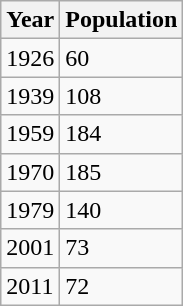<table class="wikitable">
<tr>
<th>Year</th>
<th>Population</th>
</tr>
<tr>
<td>1926</td>
<td>60</td>
</tr>
<tr>
<td>1939</td>
<td>108</td>
</tr>
<tr>
<td>1959</td>
<td>184</td>
</tr>
<tr>
<td>1970</td>
<td>185</td>
</tr>
<tr>
<td>1979</td>
<td>140</td>
</tr>
<tr>
<td>2001</td>
<td>73</td>
</tr>
<tr>
<td>2011</td>
<td>72</td>
</tr>
</table>
